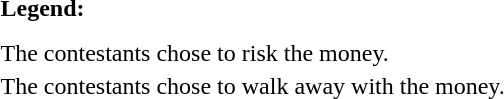<table class="toccolours" style="font-size:100%; white-space:nowrap;">
<tr>
<td><strong>Legend:</strong></td>
<td>      </td>
</tr>
<tr>
<td></td>
</tr>
<tr>
<td></td>
</tr>
<tr>
<td> The contestants chose to risk the money.</td>
</tr>
<tr>
<td> The contestants chose to walk away with the money.</td>
</tr>
</table>
